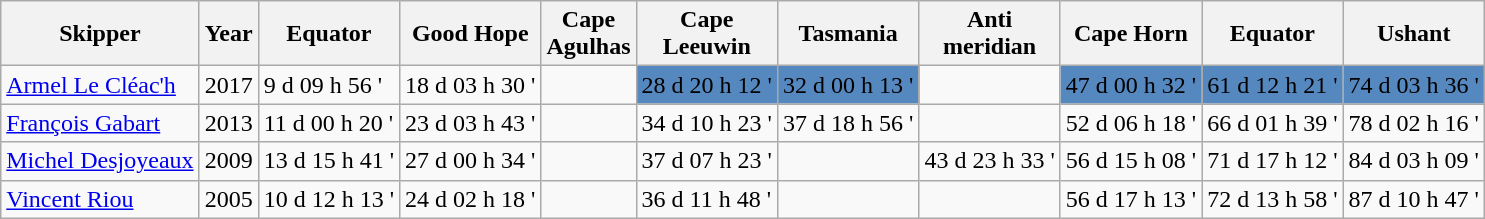<table class="wikitable alternance sortable" style="font-size:100%">
<tr>
<th>Skipper</th>
<th>Year</th>
<th>Equator</th>
<th>Good Hope</th>
<th>Cape<br>Agulhas</th>
<th>Cape<br>Leeuwin</th>
<th>Tasmania</th>
<th>Anti<br>meridian</th>
<th>Cape Horn</th>
<th>Equator</th>
<th>Ushant</th>
</tr>
<tr>
<td><a href='#'>Armel Le Cléac'h</a></td>
<td>2017</td>
<td>9 d 09 h 56 '</td>
<td>18 d 03 h 30 '</td>
<td></td>
<td bgcolor=5588bf>28 d 20 h 12 '</td>
<td bgcolor=5588bf>32 d 00 h 13 '</td>
<td></td>
<td bgcolor=5588bf>47 d 00 h 32 '</td>
<td bgcolor=5588bf>61 d 12 h 21 '</td>
<td bgcolor=5588bf>74 d 03 h 36 '</td>
</tr>
<tr>
<td><a href='#'>François Gabart</a></td>
<td>2013</td>
<td>11 d 00 h 20 '</td>
<td>23 d 03 h 43 '</td>
<td></td>
<td>34 d 10 h 23 '</td>
<td>37 d 18 h 56 '</td>
<td></td>
<td>52 d 06 h 18 '</td>
<td>66 d 01 h 39 '</td>
<td>78 d 02 h 16 '</td>
</tr>
<tr>
<td><a href='#'>Michel Desjoyeaux</a></td>
<td>2009</td>
<td>13 d 15 h 41 '</td>
<td>27 d 00 h 34 '</td>
<td></td>
<td>37 d 07 h 23 '</td>
<td></td>
<td>43 d 23 h 33 '</td>
<td>56 d 15 h 08 '</td>
<td>71 d 17 h 12 '</td>
<td>84 d 03 h 09 '</td>
</tr>
<tr>
<td><a href='#'>Vincent Riou</a></td>
<td>2005</td>
<td>10 d 12 h 13 '</td>
<td>24 d 02 h 18 '</td>
<td></td>
<td>36 d 11 h 48 '</td>
<td></td>
<td></td>
<td>56 d 17 h 13 '</td>
<td>72 d 13 h 58 '</td>
<td>87 d 10 h 47 '</td>
</tr>
</table>
